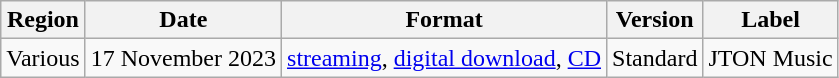<table class="wikitable sortable">
<tr>
<th>Region</th>
<th>Date</th>
<th>Format</th>
<th>Version</th>
<th>Label</th>
</tr>
<tr>
<td>Various</td>
<td>17 November 2023</td>
<td rowspan="2"><a href='#'>streaming</a>, <a href='#'>digital download</a>, <a href='#'>CD</a></td>
<td>Standard</td>
<td>JTON Music</td>
</tr>
</table>
